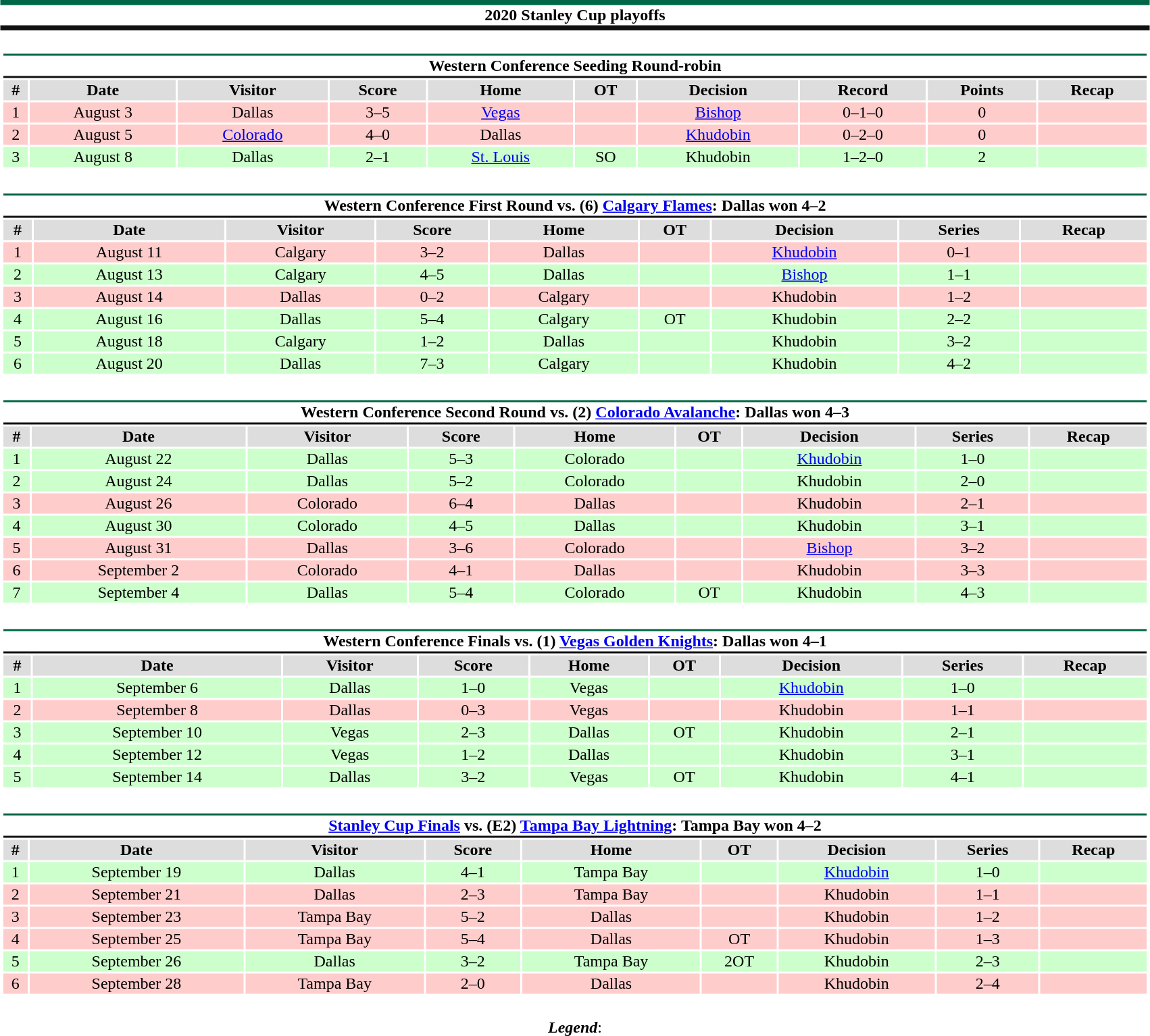<table class="toccolours" style="width:90%; clear:both; margin:1.5em auto; text-align:center;">
<tr>
<th colspan=10 style="background:#FFFFFF; border-top:#006847 5px solid; border-bottom:#111111 5px solid;">2020 Stanley Cup playoffs</th>
</tr>
<tr>
<td colspan=10><br><table class="toccolours collapsible collapsed" style="width:100%;">
<tr>
<th colspan=10 style="background:#FFFFFF; border-top:#006847 2px solid; border-bottom:#111111 2px solid;">Western Conference Seeding Round-robin</th>
</tr>
<tr style="background:#ddd;">
<th>#</th>
<th>Date</th>
<th>Visitor</th>
<th>Score</th>
<th>Home</th>
<th>OT</th>
<th>Decision</th>
<th>Record</th>
<th>Points</th>
<th>Recap</th>
</tr>
<tr style="background:#fcc;">
<td>1</td>
<td>August 3</td>
<td>Dallas</td>
<td>3–5</td>
<td><a href='#'>Vegas</a></td>
<td></td>
<td><a href='#'>Bishop</a></td>
<td>0–1–0</td>
<td>0</td>
<td></td>
</tr>
<tr style="background:#fcc;">
<td>2</td>
<td>August 5</td>
<td><a href='#'>Colorado</a></td>
<td>4–0</td>
<td>Dallas</td>
<td></td>
<td><a href='#'>Khudobin</a></td>
<td>0–2–0</td>
<td>0</td>
<td></td>
</tr>
<tr style="background:#cfc;">
<td>3</td>
<td>August 8</td>
<td>Dallas</td>
<td>2–1</td>
<td><a href='#'>St. Louis</a></td>
<td>SO</td>
<td>Khudobin</td>
<td>1–2–0</td>
<td>2</td>
<td></td>
</tr>
</table>
</td>
</tr>
<tr>
<td colspan=9><br><table class="toccolours collapsible collapsed" style="width:100%;">
<tr>
<th colspan=9 style="background:#FFFFFF; border-top:#006847 2px solid; border-bottom:#111111 2px solid;">Western Conference First Round vs. (6) <a href='#'>Calgary Flames</a>: Dallas won 4–2</th>
</tr>
<tr style="background:#ddd;">
<th>#</th>
<th>Date</th>
<th>Visitor</th>
<th>Score</th>
<th>Home</th>
<th>OT</th>
<th>Decision</th>
<th>Series</th>
<th>Recap</th>
</tr>
<tr style="background:#fcc;">
<td>1</td>
<td>August 11</td>
<td>Calgary</td>
<td>3–2</td>
<td>Dallas</td>
<td></td>
<td><a href='#'>Khudobin</a></td>
<td>0–1</td>
<td></td>
</tr>
<tr style="background:#cfc;">
<td>2</td>
<td>August 13</td>
<td>Calgary</td>
<td>4–5</td>
<td>Dallas</td>
<td></td>
<td><a href='#'>Bishop</a></td>
<td>1–1</td>
<td></td>
</tr>
<tr style="background:#fcc;">
<td>3</td>
<td>August 14</td>
<td>Dallas</td>
<td>0–2</td>
<td>Calgary</td>
<td></td>
<td>Khudobin</td>
<td>1–2</td>
<td></td>
</tr>
<tr style="background:#cfc;">
<td>4</td>
<td>August 16</td>
<td>Dallas</td>
<td>5–4</td>
<td>Calgary</td>
<td>OT</td>
<td>Khudobin</td>
<td>2–2</td>
<td></td>
</tr>
<tr style="background:#cfc;">
<td>5</td>
<td>August 18</td>
<td>Calgary</td>
<td>1–2</td>
<td>Dallas</td>
<td></td>
<td>Khudobin</td>
<td>3–2</td>
<td></td>
</tr>
<tr style="background:#cfc;">
<td>6</td>
<td>August 20</td>
<td>Dallas</td>
<td>7–3</td>
<td>Calgary</td>
<td></td>
<td>Khudobin</td>
<td>4–2</td>
<td></td>
</tr>
</table>
</td>
</tr>
<tr>
<td colspan=9><br><table class="toccolours collapsible collapsed" style="width:100%;">
<tr>
<th colspan=9 style="background:#FFFFFF; border-top:#006847 2px solid; border-bottom:#111111 2px solid;">Western Conference Second Round vs. (2) <a href='#'>Colorado Avalanche</a>: Dallas won 4–3</th>
</tr>
<tr style="background:#ddd;">
<th>#</th>
<th>Date</th>
<th>Visitor</th>
<th>Score</th>
<th>Home</th>
<th>OT</th>
<th>Decision</th>
<th>Series</th>
<th>Recap</th>
</tr>
<tr style="background:#cfc;">
<td>1</td>
<td>August 22</td>
<td>Dallas</td>
<td>5–3</td>
<td>Colorado</td>
<td></td>
<td><a href='#'>Khudobin</a></td>
<td>1–0</td>
<td></td>
</tr>
<tr style="background:#cfc;">
<td>2</td>
<td>August 24</td>
<td>Dallas</td>
<td>5–2</td>
<td>Colorado</td>
<td></td>
<td>Khudobin</td>
<td>2–0</td>
<td></td>
</tr>
<tr style="background:#fcc;">
<td>3</td>
<td>August 26</td>
<td>Colorado</td>
<td>6–4</td>
<td>Dallas</td>
<td></td>
<td>Khudobin</td>
<td>2–1</td>
<td></td>
</tr>
<tr style="background:#cfc;">
<td>4</td>
<td>August 30</td>
<td>Colorado</td>
<td>4–5</td>
<td>Dallas</td>
<td></td>
<td>Khudobin</td>
<td>3–1</td>
<td></td>
</tr>
<tr style="background:#fcc;">
<td>5</td>
<td>August 31</td>
<td>Dallas</td>
<td>3–6</td>
<td>Colorado</td>
<td></td>
<td><a href='#'>Bishop</a></td>
<td>3–2</td>
<td></td>
</tr>
<tr style="background:#fcc;">
<td>6</td>
<td>September 2</td>
<td>Colorado</td>
<td>4–1</td>
<td>Dallas</td>
<td></td>
<td>Khudobin</td>
<td>3–3</td>
<td></td>
</tr>
<tr style="background:#cfc;">
<td>7</td>
<td>September 4</td>
<td>Dallas</td>
<td>5–4</td>
<td>Colorado</td>
<td>OT</td>
<td>Khudobin</td>
<td>4–3</td>
<td></td>
</tr>
</table>
</td>
</tr>
<tr>
<td colspan=9><br><table class="toccolours collapsible collapsed" style="width:100%;">
<tr>
<th colspan=9 style="background:#FFFFFF; border-top:#006847 2px solid; border-bottom:#111111 2px solid;">Western Conference Finals vs. (1) <a href='#'>Vegas Golden Knights</a>: Dallas won 4–1</th>
</tr>
<tr style="background:#ddd;">
<th>#</th>
<th>Date</th>
<th>Visitor</th>
<th>Score</th>
<th>Home</th>
<th>OT</th>
<th>Decision</th>
<th>Series</th>
<th>Recap</th>
</tr>
<tr style="background:#cfc;">
<td>1</td>
<td>September 6</td>
<td>Dallas</td>
<td>1–0</td>
<td>Vegas</td>
<td></td>
<td><a href='#'>Khudobin</a></td>
<td>1–0</td>
<td></td>
</tr>
<tr style="background:#fcc;">
<td>2</td>
<td>September 8</td>
<td>Dallas</td>
<td>0–3</td>
<td>Vegas</td>
<td></td>
<td>Khudobin</td>
<td>1–1</td>
<td></td>
</tr>
<tr style="background:#cfc;">
<td>3</td>
<td>September 10</td>
<td>Vegas</td>
<td>2–3</td>
<td>Dallas</td>
<td>OT</td>
<td>Khudobin</td>
<td>2–1</td>
<td></td>
</tr>
<tr style="background:#cfc;">
<td>4</td>
<td>September 12</td>
<td>Vegas</td>
<td>1–2</td>
<td>Dallas</td>
<td></td>
<td>Khudobin</td>
<td>3–1</td>
<td></td>
</tr>
<tr style="background:#cfc;">
<td>5</td>
<td>September 14</td>
<td>Dallas</td>
<td>3–2</td>
<td>Vegas</td>
<td>OT</td>
<td>Khudobin</td>
<td>4–1</td>
<td></td>
</tr>
</table>
</td>
</tr>
<tr>
<td colspan=9><br><table class="toccolours collapsible collapsed" style="width:100%;">
<tr>
<th colspan=9 style="background:#FFFFFF; border-top:#006847 2px solid; border-bottom:#111111 2px solid;"><a href='#'>Stanley Cup Finals</a> vs. (E2) <a href='#'>Tampa Bay Lightning</a>: Tampa Bay won 4–2</th>
</tr>
<tr style="background:#ddd;">
<th>#</th>
<th>Date</th>
<th>Visitor</th>
<th>Score</th>
<th>Home</th>
<th>OT</th>
<th>Decision</th>
<th>Series</th>
<th>Recap</th>
</tr>
<tr style="background:#cfc;">
<td>1</td>
<td>September 19</td>
<td>Dallas</td>
<td>4–1</td>
<td>Tampa Bay</td>
<td></td>
<td><a href='#'>Khudobin</a></td>
<td>1–0</td>
<td></td>
</tr>
<tr style="background:#fcc;">
<td>2</td>
<td>September 21</td>
<td>Dallas</td>
<td>2–3</td>
<td>Tampa Bay</td>
<td></td>
<td>Khudobin</td>
<td>1–1</td>
<td></td>
</tr>
<tr style="background:#fcc;">
<td>3</td>
<td>September 23</td>
<td>Tampa Bay</td>
<td>5–2</td>
<td>Dallas</td>
<td></td>
<td>Khudobin</td>
<td>1–2</td>
<td></td>
</tr>
<tr style="background:#fcc;">
<td>4</td>
<td>September 25</td>
<td>Tampa Bay</td>
<td>5–4</td>
<td>Dallas</td>
<td>OT</td>
<td>Khudobin</td>
<td>1–3</td>
<td></td>
</tr>
<tr style="background:#cfc;">
<td>5</td>
<td>September 26</td>
<td>Dallas</td>
<td>3–2</td>
<td>Tampa Bay</td>
<td>2OT</td>
<td>Khudobin</td>
<td>2–3</td>
<td></td>
</tr>
<tr style="background:#fcc;">
<td>6</td>
<td>September 28</td>
<td>Tampa Bay</td>
<td>2–0</td>
<td>Dallas</td>
<td></td>
<td>Khudobin</td>
<td>2–4</td>
<td></td>
</tr>
</table>
</td>
</tr>
<tr>
<td colspan="10" style="text-align:center;"><br><strong><em>Legend</em></strong>:


</td>
</tr>
</table>
